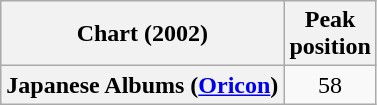<table class="wikitable plainrowheaders" style="text-align:center">
<tr>
<th scope="col">Chart (2002)</th>
<th scope="col">Peak<br> position</th>
</tr>
<tr>
<th scope="row">Japanese Albums (<a href='#'>Oricon</a>)</th>
<td>58</td>
</tr>
</table>
